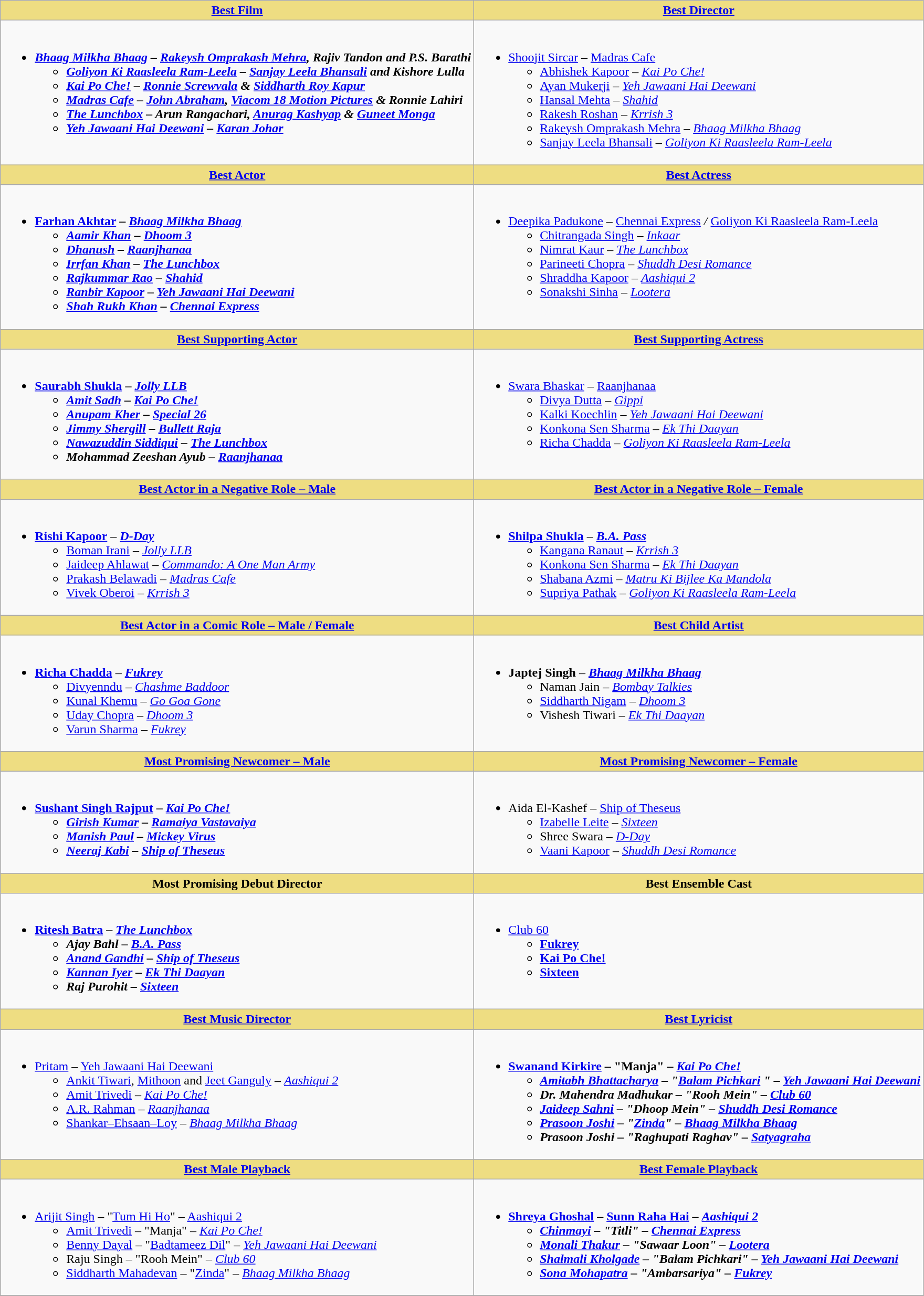<table class="wikitable">
<tr>
<th style="background:#EEDD82;" !align="center"><a href='#'>Best Film</a></th>
<th style="background:#EEDD82;" !align="center"><a href='#'>Best Director</a></th>
</tr>
<tr>
<td valign="top"><br><ul><li><strong><em><a href='#'>Bhaag Milkha Bhaag</a><em> – <a href='#'>Rakeysh Omprakash Mehra</a>, Rajiv Tandon and P.S. Barathi<strong><ul><li></em><a href='#'>Goliyon Ki Raasleela Ram-Leela</a><em> – <a href='#'>Sanjay Leela Bhansali</a> and Kishore Lulla</li><li></em><a href='#'>Kai Po Che!</a><em>  – <a href='#'>Ronnie Screwvala</a> & <a href='#'>Siddharth Roy Kapur</a></li><li></em><a href='#'>Madras Cafe</a><em>  – <a href='#'>John Abraham</a>, <a href='#'>Viacom 18 Motion Pictures</a> & Ronnie Lahiri</li><li></em><a href='#'>The Lunchbox</a><em> – Arun Rangachari, <a href='#'>Anurag Kashyap</a> & <a href='#'>Guneet Monga</a></li><li></em><a href='#'>Yeh Jawaani Hai Deewani</a><em> – <a href='#'>Karan Johar</a></li></ul></li></ul></td>
<td valign="top"><br><ul><li></strong><a href='#'>Shoojit Sircar</a> – </em><a href='#'>Madras Cafe</a></em></strong><ul><li><a href='#'>Abhishek Kapoor</a> – <em><a href='#'>Kai Po Che!</a></em></li><li><a href='#'>Ayan Mukerji</a> – <em><a href='#'>Yeh Jawaani Hai Deewani</a></em></li><li><a href='#'>Hansal Mehta</a> – <em><a href='#'>Shahid</a></em></li><li><a href='#'>Rakesh Roshan</a> – <em><a href='#'>Krrish 3</a></em></li><li><a href='#'>Rakeysh Omprakash Mehra</a> – <em><a href='#'>Bhaag Milkha Bhaag</a></em></li><li><a href='#'>Sanjay Leela Bhansali</a> – <em><a href='#'>Goliyon Ki Raasleela Ram-Leela</a></em></li></ul></li></ul></td>
</tr>
<tr>
<th style="background:#EEDD82;" ! align="center"><a href='#'>Best Actor</a></th>
<th style="background:#EEDD82;" ! align="center"><a href='#'>Best Actress</a></th>
</tr>
<tr>
<td valign="top"><br><ul><li><strong><a href='#'>Farhan Akhtar</a> – <em><a href='#'>Bhaag Milkha Bhaag</a><strong><em><ul><li><a href='#'>Aamir Khan</a> – </em><a href='#'>Dhoom 3</a><em></li><li><a href='#'>Dhanush</a> – </em><a href='#'>Raanjhanaa</a><em></li><li><a href='#'>Irrfan Khan</a> – </em><a href='#'>The Lunchbox</a><em></li><li><a href='#'>Rajkummar Rao</a> – </em><a href='#'>Shahid</a><em></li><li><a href='#'>Ranbir Kapoor</a> – </em><a href='#'>Yeh Jawaani Hai Deewani</a><em></li><li><a href='#'>Shah Rukh Khan</a> – </em><a href='#'>Chennai Express</a><em></li></ul></li></ul></td>
<td valign="top"><br><ul><li></strong><a href='#'>Deepika Padukone</a> – </em><a href='#'>Chennai Express</a><em> / </em><a href='#'>Goliyon Ki Raasleela Ram-Leela</a></em></strong><ul><li><a href='#'>Chitrangada Singh</a> – <em><a href='#'>Inkaar</a></em></li><li><a href='#'>Nimrat Kaur</a> – <em><a href='#'>The Lunchbox</a></em></li><li><a href='#'>Parineeti Chopra</a> – <em><a href='#'>Shuddh Desi Romance</a></em></li><li><a href='#'>Shraddha Kapoor</a> – <em><a href='#'>Aashiqui 2</a></em></li><li><a href='#'>Sonakshi Sinha</a> – <em><a href='#'>Lootera</a></em></li></ul></li></ul></td>
</tr>
<tr>
<th style="background:#EEDD82;" ! align="center"><a href='#'>Best Supporting Actor</a></th>
<th style="background:#EEDD82;" ! align="center"><a href='#'>Best Supporting Actress</a></th>
</tr>
<tr>
<td valign="top"><br><ul><li><strong><a href='#'>Saurabh Shukla</a> – <em><a href='#'>Jolly LLB</a><strong><em><ul><li><a href='#'>Amit Sadh</a> – </em><a href='#'>Kai Po Che!</a><em></li><li><a href='#'>Anupam Kher</a> – </em><a href='#'>Special 26</a><em></li><li><a href='#'>Jimmy Shergill</a> – </em><a href='#'>Bullett Raja</a><em></li><li><a href='#'>Nawazuddin Siddiqui</a> – </em><a href='#'>The Lunchbox</a><em></li><li>Mohammad Zeeshan Ayub – </em><a href='#'>Raanjhanaa</a><em></li></ul></li></ul></td>
<td valign="top"><br><ul><li></strong><a href='#'>Swara Bhaskar</a> – </em><a href='#'>Raanjhanaa</a></em></strong><ul><li><a href='#'>Divya Dutta</a> – <em><a href='#'>Gippi</a></em></li><li><a href='#'>Kalki Koechlin</a> – <em><a href='#'>Yeh Jawaani Hai Deewani</a></em></li><li><a href='#'>Konkona Sen Sharma</a> – <em><a href='#'>Ek Thi Daayan</a></em></li><li><a href='#'>Richa Chadda</a> – <em><a href='#'>Goliyon Ki Raasleela Ram-Leela</a></em></li></ul></li></ul></td>
</tr>
<tr>
<th style="background:#EEDD82;" ! align="center"><a href='#'>Best Actor in a Negative Role – Male</a></th>
<th style="background:#EEDD82;" ! align="center"><a href='#'>Best Actor in a Negative Role – Female</a></th>
</tr>
<tr>
<td valign="top"><br><ul><li><strong><a href='#'>Rishi Kapoor</a></strong> – <strong><em><a href='#'>D-Day</a></em></strong><ul><li><a href='#'>Boman Irani</a> – <em><a href='#'>Jolly LLB</a></em></li><li><a href='#'>Jaideep Ahlawat</a> – <em><a href='#'>Commando: A One Man Army</a></em></li><li><a href='#'>Prakash Belawadi</a> – <em><a href='#'>Madras Cafe</a></em></li><li><a href='#'>Vivek Oberoi</a> – <em><a href='#'>Krrish 3</a></em></li></ul></li></ul></td>
<td valign="top"><br><ul><li><strong><a href='#'>Shilpa Shukla</a></strong> – <strong><em><a href='#'>B.A. Pass</a></em></strong><ul><li><a href='#'>Kangana Ranaut</a> – <em><a href='#'>Krrish 3</a></em></li><li><a href='#'>Konkona Sen Sharma</a> – <em><a href='#'>Ek Thi Daayan</a></em></li><li><a href='#'>Shabana Azmi</a> – <em><a href='#'>Matru Ki Bijlee Ka Mandola</a></em></li><li><a href='#'>Supriya Pathak</a> – <em><a href='#'>Goliyon Ki Raasleela Ram-Leela</a></em></li></ul></li></ul></td>
</tr>
<tr>
<th style="background:#EEDD82;" ! align="center"><a href='#'>Best Actor in a Comic Role – Male / Female</a></th>
<th style="background:#EEDD82;" ! align="center"><a href='#'>Best Child Artist</a></th>
</tr>
<tr>
<td valign="top"><br><ul><li><strong><a href='#'>Richa Chadda</a></strong> – <strong><em><a href='#'>Fukrey</a></em></strong><ul><li><a href='#'>Divyenndu</a> – <em><a href='#'>Chashme Baddoor</a></em></li><li><a href='#'>Kunal Khemu</a> – <em><a href='#'>Go Goa Gone</a></em></li><li><a href='#'>Uday Chopra</a> – <em><a href='#'>Dhoom 3</a></em></li><li><a href='#'>Varun Sharma</a> – <em><a href='#'>Fukrey</a></em></li></ul></li></ul></td>
<td valign="top"><br><ul><li><strong>Japtej Singh</strong> – <strong><em><a href='#'>Bhaag Milkha Bhaag</a></em></strong><ul><li>Naman Jain – <em><a href='#'>Bombay Talkies</a></em></li><li><a href='#'>Siddharth Nigam</a> – <em><a href='#'>Dhoom 3</a></em></li><li>Vishesh Tiwari – <em><a href='#'>Ek Thi Daayan</a></em></li></ul></li></ul></td>
</tr>
<tr>
<th style="background:#EEDD82;" ! align="center"><a href='#'>Most Promising Newcomer – Male</a></th>
<th style="background:#EEDD82;" ! align="center"><a href='#'>Most Promising Newcomer – Female</a></th>
</tr>
<tr>
<td valign="top"><br><ul><li><strong><a href='#'>Sushant Singh Rajput</a> – <em><a href='#'>Kai Po Che!</a><strong><em><ul><li><a href='#'>Girish Kumar</a> – </em><a href='#'>Ramaiya Vastavaiya</a><em></li><li><a href='#'>Manish Paul</a> – </em><a href='#'>Mickey Virus</a><em></li><li><a href='#'>Neeraj Kabi</a> –  </em><a href='#'>Ship of Theseus</a><em></li></ul></li></ul></td>
<td valign="top"><br><ul><li></strong>Aida El-Kashef –  </em><a href='#'>Ship of Theseus</a></em></strong><ul><li><a href='#'>Izabelle Leite</a> – <em><a href='#'>Sixteen</a></em></li><li>Shree Swara – <em><a href='#'>D-Day</a></em></li><li><a href='#'>Vaani Kapoor</a> – <em><a href='#'>Shuddh Desi Romance</a></em></li></ul></li></ul></td>
</tr>
<tr>
<th style="background:#EEDD82;" ! align="center">Most Promising Debut Director</th>
<th style="background:#EEDD82;" ! align="center">Best Ensemble Cast</th>
</tr>
<tr>
<td valign="top"><br><ul><li><strong><a href='#'>Ritesh Batra</a> – <em><a href='#'>The Lunchbox</a><strong><em><ul><li>Ajay Bahl – </em><a href='#'>B.A. Pass</a><em></li><li><a href='#'>Anand Gandhi</a> – </em><a href='#'>Ship of Theseus</a><em></li><li><a href='#'>Kannan Iyer</a> –  </em><a href='#'>Ek Thi Daayan</a><em></li><li>Raj Purohit –  </em><a href='#'>Sixteen</a><em></li></ul></li></ul></td>
<td valign="top"><br><ul><li></em></strong><a href='#'>Club 60</a><strong><em><ul><li></em><a href='#'>Fukrey</a><em></li><li></em><a href='#'>Kai Po Che!</a><em></li><li></em><a href='#'>Sixteen</a><em></li></ul></li></ul></td>
</tr>
<tr>
<th style="background:#EEDD82;" ! align="center"><a href='#'>Best Music Director</a></th>
<th style="background:#EEDD82;" ! align="center"><a href='#'>Best Lyricist</a></th>
</tr>
<tr>
<td valign="top"><br><ul><li></strong><a href='#'>Pritam</a> – </em><a href='#'>Yeh Jawaani Hai Deewani</a></em></strong><ul><li><a href='#'>Ankit Tiwari</a>, <a href='#'>Mithoon</a> and <a href='#'>Jeet Ganguly</a>  – <em><a href='#'>Aashiqui 2</a></em></li><li><a href='#'>Amit Trivedi</a> – <em><a href='#'>Kai Po Che!</a></em></li><li><a href='#'>A.R. Rahman</a> – <em><a href='#'>Raanjhanaa</a></em></li><li><a href='#'>Shankar–Ehsaan–Loy</a> – <em><a href='#'>Bhaag Milkha Bhaag</a></em></li></ul></li></ul></td>
<td valign="top"><br><ul><li><strong><a href='#'>Swanand Kirkire</a> – "Manja" – <em><a href='#'>Kai Po Che!</a><strong><em><ul><li><a href='#'>Amitabh Bhattacharya</a> – "<a href='#'>Balam Pichkari</a> " – </em><a href='#'>Yeh Jawaani Hai Deewani</a><em></li><li>Dr. Mahendra Madhukar – "Rooh Mein" – </em><a href='#'>Club 60</a><em></li><li><a href='#'>Jaideep Sahni</a> – "Dhoop Mein" – </em><a href='#'>Shuddh Desi Romance</a><em></li><li><a href='#'>Prasoon Joshi</a> – "<a href='#'>Zinda</a>" – </em><a href='#'>Bhaag Milkha Bhaag</a><em></li><li>Prasoon Joshi – "Raghupati Raghav" – </em><a href='#'>Satyagraha</a><em></li></ul></li></ul></td>
</tr>
<tr>
<th style="background:#EEDD82;" ! align="center"><a href='#'>Best Male Playback</a></th>
<th style="background:#EEDD82;" ! align="center"><a href='#'>Best Female Playback</a></th>
</tr>
<tr>
<td valign="top"><br><ul><li></strong><a href='#'>Arijit Singh</a> – "<a href='#'>Tum Hi Ho</a>" – </em><a href='#'>Aashiqui 2</a></em></strong><ul><li><a href='#'>Amit Trivedi</a> – "Manja" – <em><a href='#'>Kai Po Che!</a></em></li><li><a href='#'>Benny Dayal</a> – "<a href='#'>Badtameez Dil</a>" – <em><a href='#'>Yeh Jawaani Hai Deewani</a></em></li><li>Raju Singh – "Rooh Mein" – <em><a href='#'>Club 60</a></em></li><li><a href='#'>Siddharth Mahadevan</a> – "<a href='#'>Zinda</a>" – <em><a href='#'>Bhaag Milkha Bhaag</a></em></li></ul></li></ul></td>
<td valign="top"><br><ul><li><strong><a href='#'>Shreya Ghoshal</a> – <a href='#'>Sunn Raha Hai</a> – <em><a href='#'>Aashiqui 2</a><strong><em><ul><li><a href='#'>Chinmayi</a> – "Titli" – </em><a href='#'>Chennai Express</a><em></li><li><a href='#'>Monali Thakur</a> – "Sawaar Loon" – </em><a href='#'>Lootera</a><em></li><li><a href='#'>Shalmali Kholgade</a> – "Balam Pichkari" – </em><a href='#'>Yeh Jawaani Hai Deewani</a><em></li><li><a href='#'>Sona Mohapatra</a> – "Ambarsariya" – </em><a href='#'>Fukrey</a><em></li></ul></li></ul></td>
</tr>
<tr>
</tr>
</table>
